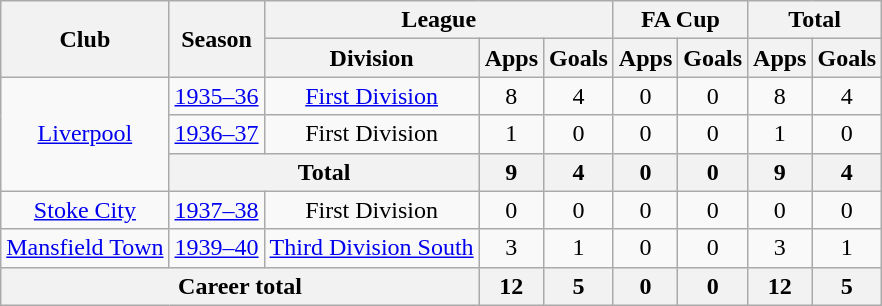<table class="wikitable" style="text-align: center;">
<tr>
<th rowspan="2">Club</th>
<th rowspan="2">Season</th>
<th colspan="3">League</th>
<th colspan="2">FA Cup</th>
<th colspan="2">Total</th>
</tr>
<tr>
<th>Division</th>
<th>Apps</th>
<th>Goals</th>
<th>Apps</th>
<th>Goals</th>
<th>Apps</th>
<th>Goals</th>
</tr>
<tr>
<td rowspan=3><a href='#'>Liverpool</a></td>
<td><a href='#'>1935–36</a></td>
<td><a href='#'>First Division</a></td>
<td>8</td>
<td>4</td>
<td>0</td>
<td>0</td>
<td>8</td>
<td>4</td>
</tr>
<tr>
<td><a href='#'>1936–37</a></td>
<td>First Division</td>
<td>1</td>
<td>0</td>
<td>0</td>
<td>0</td>
<td>1</td>
<td>0</td>
</tr>
<tr>
<th colspan=2>Total</th>
<th>9</th>
<th>4</th>
<th>0</th>
<th>0</th>
<th>9</th>
<th>4</th>
</tr>
<tr>
<td><a href='#'>Stoke City</a></td>
<td><a href='#'>1937–38</a></td>
<td>First Division</td>
<td>0</td>
<td>0</td>
<td>0</td>
<td>0</td>
<td>0</td>
<td>0</td>
</tr>
<tr>
<td><a href='#'>Mansfield Town</a></td>
<td><a href='#'>1939–40</a></td>
<td><a href='#'>Third Division South</a></td>
<td>3</td>
<td>1</td>
<td>0</td>
<td>0</td>
<td>3</td>
<td>1</td>
</tr>
<tr>
<th colspan="3">Career total</th>
<th>12</th>
<th>5</th>
<th>0</th>
<th>0</th>
<th>12</th>
<th>5</th>
</tr>
</table>
